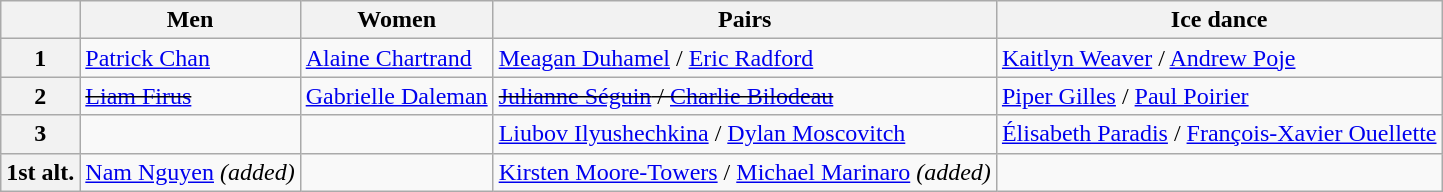<table class="wikitable">
<tr>
<th></th>
<th>Men</th>
<th>Women</th>
<th>Pairs</th>
<th>Ice dance</th>
</tr>
<tr>
<th>1</th>
<td><a href='#'>Patrick Chan</a></td>
<td><a href='#'>Alaine Chartrand</a></td>
<td><a href='#'>Meagan Duhamel</a> / <a href='#'>Eric Radford</a></td>
<td><a href='#'>Kaitlyn Weaver</a> / <a href='#'>Andrew Poje</a></td>
</tr>
<tr>
<th>2</th>
<td><s><a href='#'>Liam Firus</a></s></td>
<td><a href='#'>Gabrielle Daleman</a></td>
<td><s><a href='#'>Julianne Séguin</a> / <a href='#'>Charlie Bilodeau</a></s></td>
<td><a href='#'>Piper Gilles</a> / <a href='#'>Paul Poirier</a></td>
</tr>
<tr>
<th>3</th>
<td></td>
<td></td>
<td><a href='#'>Liubov Ilyushechkina</a> / <a href='#'>Dylan Moscovitch</a></td>
<td><a href='#'>Élisabeth Paradis</a> / <a href='#'>François-Xavier Ouellette</a></td>
</tr>
<tr>
<th>1st alt.</th>
<td><a href='#'>Nam Nguyen</a> <em>(added)</em></td>
<td></td>
<td><a href='#'>Kirsten Moore-Towers</a> / <a href='#'>Michael Marinaro</a> <em>(added)</em></td>
<td></td>
</tr>
</table>
